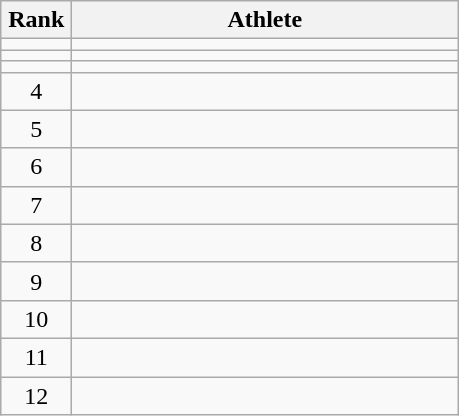<table class="wikitable" style="text-align: center;">
<tr>
<th width=40>Rank</th>
<th width=250>Athlete</th>
</tr>
<tr>
<td></td>
<td align="left"></td>
</tr>
<tr>
<td></td>
<td align="left"></td>
</tr>
<tr>
<td></td>
<td align="left"></td>
</tr>
<tr>
<td>4</td>
<td align="left"></td>
</tr>
<tr>
<td>5</td>
<td align="left"></td>
</tr>
<tr>
<td>6</td>
<td align="left"></td>
</tr>
<tr>
<td>7</td>
<td align="left"></td>
</tr>
<tr>
<td>8</td>
<td align="left"></td>
</tr>
<tr>
<td>9</td>
<td align="left"></td>
</tr>
<tr>
<td>10</td>
<td align="left"></td>
</tr>
<tr>
<td>11</td>
<td align="left"></td>
</tr>
<tr>
<td>12</td>
<td align="left"></td>
</tr>
</table>
